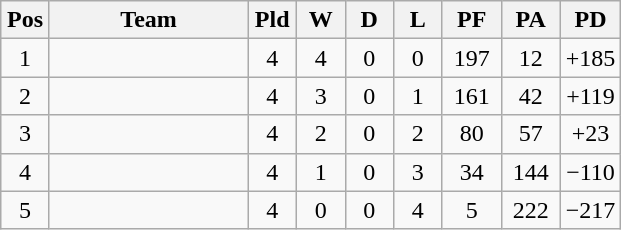<table class="wikitable" style="text-align:center;">
<tr>
<th width=25>Pos</th>
<th width=125>Team</th>
<th width=25 abbr="Played">Pld</th>
<th width=25 abbr="Won">W</th>
<th width=25 abbr="Drawn">D</th>
<th width=25 abbr="Lost">L</th>
<th width=32 abbr="Points for">PF</th>
<th width=32 abbr="Points against">PA</th>
<th width=32 abbr="Points difference">PD</th>
</tr>
<tr>
<td>1</td>
<td align=left></td>
<td>4</td>
<td>4</td>
<td>0</td>
<td>0</td>
<td>197</td>
<td>12</td>
<td>+185</td>
</tr>
<tr>
<td>2</td>
<td align=left></td>
<td>4</td>
<td>3</td>
<td>0</td>
<td>1</td>
<td>161</td>
<td>42</td>
<td>+119</td>
</tr>
<tr>
<td>3</td>
<td align=left></td>
<td>4</td>
<td>2</td>
<td>0</td>
<td>2</td>
<td>80</td>
<td>57</td>
<td>+23</td>
</tr>
<tr>
<td>4</td>
<td align=left></td>
<td>4</td>
<td>1</td>
<td>0</td>
<td>3</td>
<td>34</td>
<td>144</td>
<td>−110</td>
</tr>
<tr>
<td>5</td>
<td align=left></td>
<td>4</td>
<td>0</td>
<td>0</td>
<td>4</td>
<td>5</td>
<td>222</td>
<td>−217</td>
</tr>
</table>
